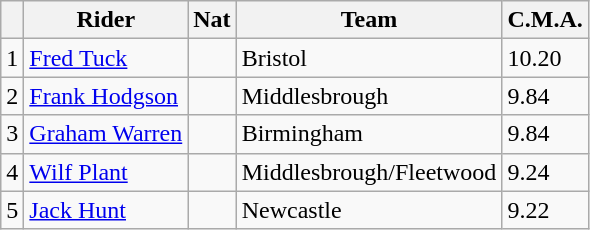<table class=wikitable>
<tr>
<th></th>
<th>Rider</th>
<th>Nat</th>
<th>Team</th>
<th>C.M.A.</th>
</tr>
<tr>
<td align="center">1</td>
<td><a href='#'>Fred Tuck</a></td>
<td></td>
<td>Bristol</td>
<td>10.20</td>
</tr>
<tr>
<td align="center">2</td>
<td><a href='#'>Frank Hodgson</a></td>
<td></td>
<td>Middlesbrough</td>
<td>9.84</td>
</tr>
<tr>
<td align="center">3</td>
<td><a href='#'>Graham Warren</a></td>
<td></td>
<td>Birmingham</td>
<td>9.84</td>
</tr>
<tr>
<td align="center">4</td>
<td><a href='#'>Wilf Plant</a></td>
<td></td>
<td>Middlesbrough/Fleetwood</td>
<td>9.24</td>
</tr>
<tr>
<td align="center">5</td>
<td><a href='#'>Jack Hunt</a></td>
<td></td>
<td>Newcastle</td>
<td>9.22</td>
</tr>
</table>
